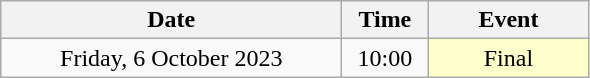<table class = "wikitable" style="text-align:center;">
<tr>
<th width=220>Date</th>
<th width=50>Time</th>
<th width=100>Event</th>
</tr>
<tr>
<td>Friday, 6 October 2023</td>
<td>10:00</td>
<td bgcolor=ffffcc>Final</td>
</tr>
</table>
